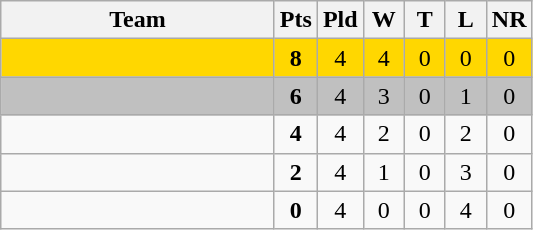<table class="wikitable" style="text-align:center;">
<tr>
<th width=175>Team</th>
<th width=20 abbr="Points">Pts</th>
<th width=20 abbr="Played">Pld</th>
<th width=20 abbr="Won">W</th>
<th width=20 abbr="Tied">T</th>
<th width=20 abbr="Lost">L</th>
<th width=20 abbr="No result">NR</th>
</tr>
<tr style="background:gold;">
<td style="text-align:left;"></td>
<td><strong>8</strong></td>
<td>4</td>
<td>4</td>
<td>0</td>
<td>0</td>
<td>0</td>
</tr>
<tr style="background:silver;">
<td style="text-align:left;"></td>
<td><strong>6</strong></td>
<td>4</td>
<td>3</td>
<td>0</td>
<td>1</td>
<td>0</td>
</tr>
<tr style="background:bronze;">
<td style="text-align:left;"></td>
<td><strong>4</strong></td>
<td>4</td>
<td>2</td>
<td>0</td>
<td>2</td>
<td>0</td>
</tr>
<tr style="background:#f9f9f9;">
<td style="text-align:left;"></td>
<td><strong>2</strong></td>
<td>4</td>
<td>1</td>
<td>0</td>
<td>3</td>
<td>0</td>
</tr>
<tr style="background:#f9f9f9;">
<td style="text-align:left;"></td>
<td><strong>0</strong></td>
<td>4</td>
<td>0</td>
<td>0</td>
<td>4</td>
<td>0</td>
</tr>
</table>
